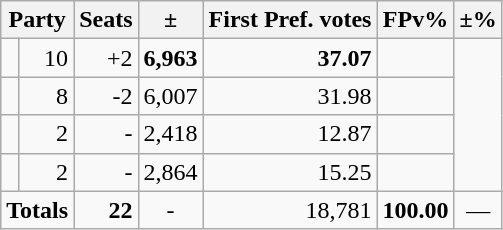<table class=wikitable>
<tr>
<th colspan=2 align=center>Party</th>
<th valign=top>Seats</th>
<th valign=top>±</th>
<th valign=top>First Pref. votes</th>
<th valign=top>FPv%</th>
<th valign=top>±%</th>
</tr>
<tr>
<td></td>
<td align=right>10</td>
<td align=right>+2</td>
<td align=right><strong>6,963</strong></td>
<td align=right><strong>37.07</strong></td>
<td align=right></td>
</tr>
<tr>
<td></td>
<td align=right>8</td>
<td align=right>-2</td>
<td align=right>6,007</td>
<td align=right>31.98</td>
<td align=right></td>
</tr>
<tr>
<td></td>
<td align=right>2</td>
<td align=right>-</td>
<td align=right>2,418</td>
<td align=right>12.87</td>
<td align=right></td>
</tr>
<tr>
<td></td>
<td align=right>2</td>
<td align=right>-</td>
<td align=right>2,864</td>
<td align=right>15.25</td>
<td align=right></td>
</tr>
<tr>
<td colspan=2 align=center><strong>Totals</strong></td>
<td align=right><strong>22</strong></td>
<td align=center>-</td>
<td align=right>18,781</td>
<td align=center><strong>100.00</strong></td>
<td align=center>—</td>
</tr>
</table>
